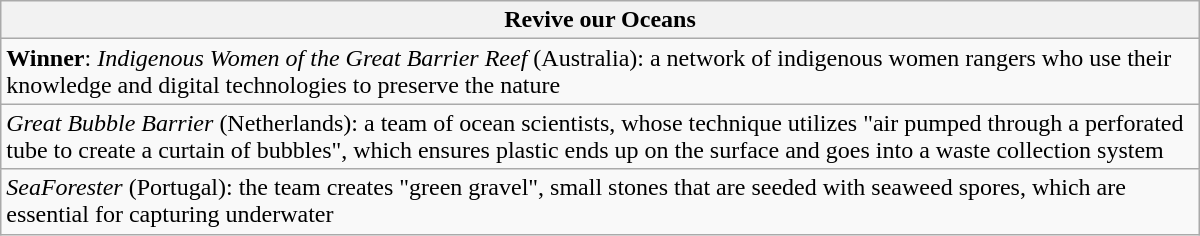<table class="wikitable" style="float:left; float:none;" width="800px">
<tr>
<th>Revive our Oceans</th>
</tr>
<tr>
<td><strong>Winner</strong>: <em>Indigenous Women of the Great Barrier Reef</em> (Australia): a network of indigenous women rangers who use their knowledge and digital technologies to preserve the nature</td>
</tr>
<tr>
<td><em>Great Bubble Barrier</em> (Netherlands): a team of ocean scientists, whose technique utilizes "air pumped through a perforated tube to create a curtain of bubbles", which ensures plastic ends up on the surface and goes into a waste collection system</td>
</tr>
<tr>
<td><em>SeaForester</em> (Portugal): the team creates "green gravel", small stones that are seeded with seaweed spores, which are essential for capturing underwater </td>
</tr>
</table>
